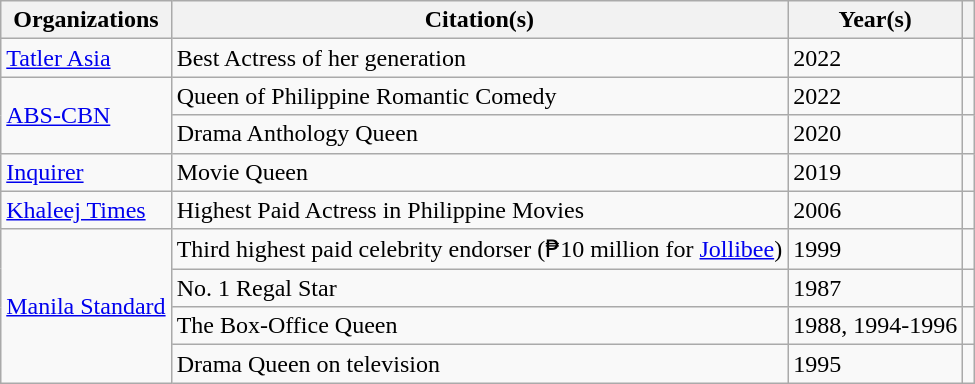<table class="wikitable sortable plainrowheaders">
<tr>
<th scope="col">Organizations</th>
<th scope="col">Citation(s)</th>
<th scope="col">Year(s)</th>
<th scope="col" class="unsortable"></th>
</tr>
<tr>
<td><a href='#'>Tatler Asia</a></td>
<td>Best Actress of her generation</td>
<td>2022</td>
<td></td>
</tr>
<tr>
<td rowspan="2"><a href='#'>ABS-CBN</a></td>
<td>Queen of Philippine Romantic Comedy</td>
<td>2022</td>
<td></td>
</tr>
<tr>
<td>Drama Anthology Queen</td>
<td>2020</td>
<td></td>
</tr>
<tr>
<td><a href='#'>Inquirer</a></td>
<td>Movie Queen</td>
<td>2019</td>
<td></td>
</tr>
<tr>
<td><a href='#'>Khaleej Times</a></td>
<td>Highest Paid Actress in Philippine Movies</td>
<td>2006</td>
<td></td>
</tr>
<tr>
<td rowspan="4"><a href='#'>Manila Standard</a></td>
<td>Third highest paid celebrity endorser (₱10 million for <a href='#'>Jollibee</a>)</td>
<td>1999</td>
<td></td>
</tr>
<tr>
<td>No. 1 Regal Star</td>
<td>1987</td>
<td></td>
</tr>
<tr>
<td>The Box-Office Queen</td>
<td>1988, 1994-1996</td>
<td></td>
</tr>
<tr>
<td>Drama Queen on television</td>
<td>1995</td>
<td></td>
</tr>
</table>
